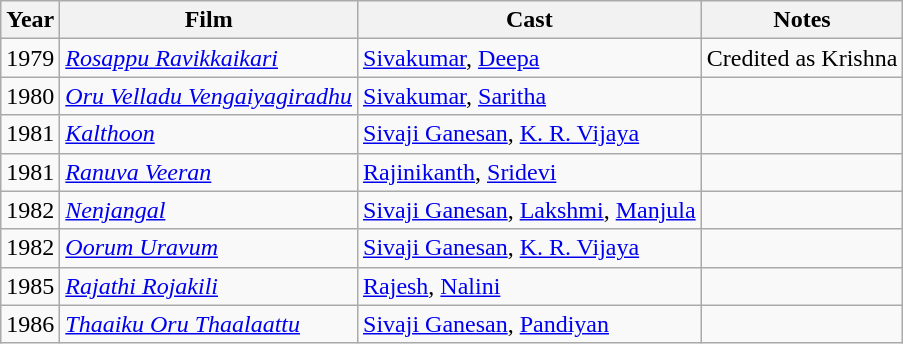<table class="wikitable sortable">
<tr>
<th>Year</th>
<th>Film</th>
<th>Cast</th>
<th>Notes</th>
</tr>
<tr>
<td>1979</td>
<td><em><a href='#'>Rosappu Ravikkaikari</a></em></td>
<td><a href='#'>Sivakumar</a>, <a href='#'>Deepa</a></td>
<td>Credited as Krishna</td>
</tr>
<tr>
<td>1980</td>
<td><em><a href='#'>Oru Velladu Vengaiyagiradhu</a></em></td>
<td><a href='#'>Sivakumar</a>, <a href='#'>Saritha</a></td>
<td></td>
</tr>
<tr>
<td>1981</td>
<td><em><a href='#'>Kalthoon</a></em></td>
<td><a href='#'>Sivaji Ganesan</a>, <a href='#'>K. R. Vijaya</a></td>
<td></td>
</tr>
<tr>
<td>1981</td>
<td><em><a href='#'>Ranuva Veeran</a></em></td>
<td><a href='#'>Rajinikanth</a>, <a href='#'>Sridevi</a></td>
<td></td>
</tr>
<tr>
<td>1982</td>
<td><em><a href='#'>Nenjangal</a></em></td>
<td><a href='#'>Sivaji Ganesan</a>, <a href='#'>Lakshmi</a>, <a href='#'>Manjula</a></td>
<td></td>
</tr>
<tr>
<td>1982</td>
<td><em><a href='#'>Oorum Uravum</a></em></td>
<td><a href='#'>Sivaji Ganesan</a>, <a href='#'>K. R. Vijaya</a></td>
<td></td>
</tr>
<tr>
<td>1985</td>
<td><em><a href='#'>Rajathi Rojakili</a></em></td>
<td><a href='#'>Rajesh</a>, <a href='#'>Nalini</a></td>
<td></td>
</tr>
<tr>
<td>1986</td>
<td><em><a href='#'>Thaaiku Oru Thaalaattu</a></em></td>
<td><a href='#'>Sivaji Ganesan</a>, <a href='#'>Pandiyan</a></td>
<td></td>
</tr>
</table>
